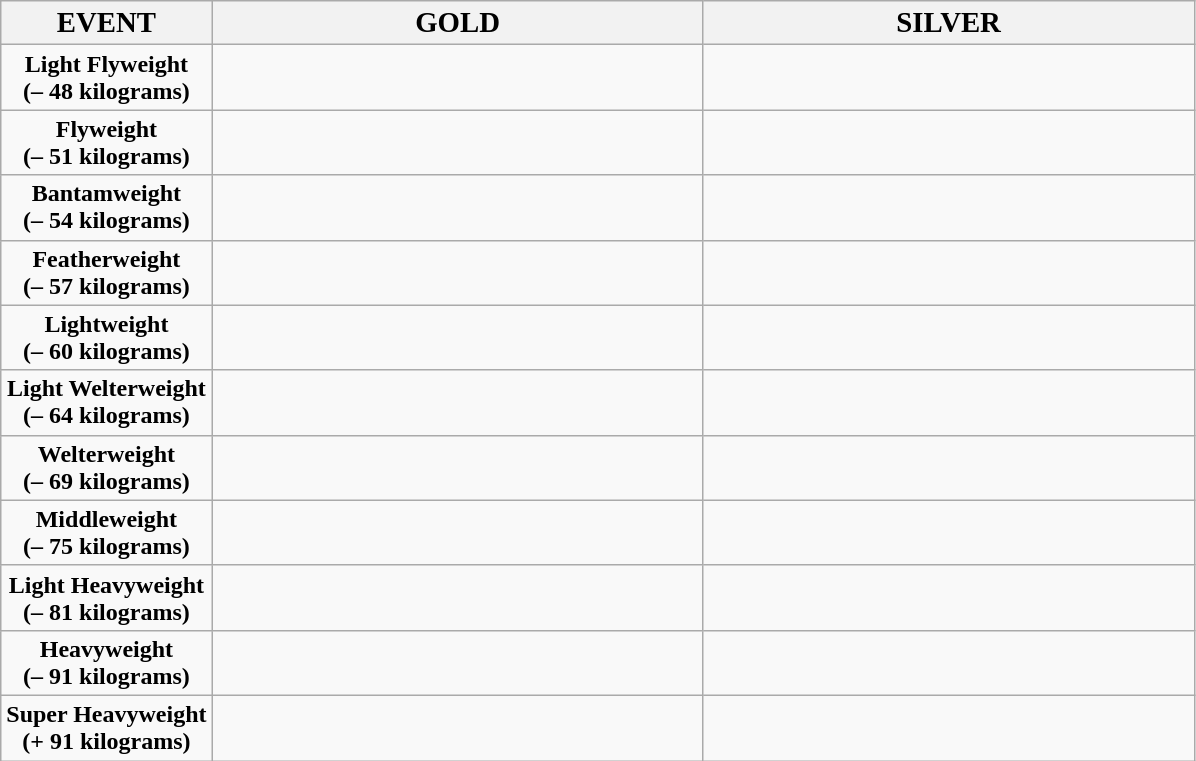<table class=wikitable>
<tr>
<th><big> EVENT</big></th>
<th bgcolor="gold" style="width: 20em"> <big> GOLD</big></th>
<th bgcolor="silver" style="width: 20em"> <big> SILVER</big></th>
</tr>
<tr align="center">
<td><strong>Light Flyweight<br>(– 48 kilograms)</strong></td>
<td></td>
<td></td>
</tr>
<tr align="center">
<td><strong>Flyweight<br>(– 51 kilograms)</strong></td>
<td></td>
<td></td>
</tr>
<tr align="center">
<td><strong>Bantamweight<br>(– 54 kilograms)</strong></td>
<td></td>
<td></td>
</tr>
<tr align="center">
<td><strong>Featherweight<br>(– 57 kilograms)</strong></td>
<td></td>
<td></td>
</tr>
<tr align="center">
<td><strong>Lightweight<br>(– 60 kilograms)</strong></td>
<td></td>
<td></td>
</tr>
<tr align="center">
<td><strong>Light Welterweight<br>(– 64 kilograms)</strong></td>
<td></td>
<td></td>
</tr>
<tr align="center">
<td><strong>Welterweight<br>(– 69 kilograms)</strong></td>
<td></td>
<td></td>
</tr>
<tr align="center">
<td><strong>Middleweight<br>(– 75 kilograms)</strong></td>
<td></td>
<td></td>
</tr>
<tr align="center">
<td><strong>Light Heavyweight<br>(– 81 kilograms)</strong></td>
<td></td>
<td></td>
</tr>
<tr align="center">
<td><strong>Heavyweight<br>(– 91 kilograms)</strong></td>
<td></td>
<td></td>
</tr>
<tr align="center">
<td><strong>Super Heavyweight<br>(+ 91 kilograms)</strong></td>
<td></td>
<td></td>
</tr>
</table>
